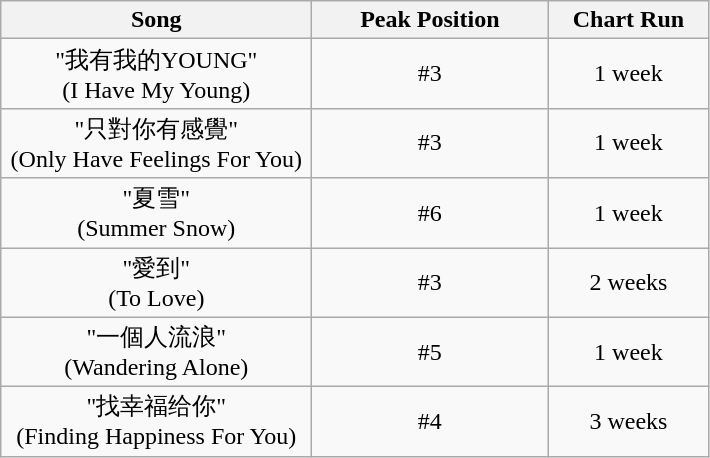<table class="wikitable" style="text-align:center">
<tr>
<th width=200px>Song</th>
<th width=150px>Peak Position</th>
<th width=100px>Chart Run</th>
</tr>
<tr>
<td>"我有我的YOUNG"<br>(I Have My Young)</td>
<td>#3</td>
<td>1 week</td>
</tr>
<tr>
<td>"只對你有感覺"<br>(Only Have Feelings For You)</td>
<td>#3</td>
<td>1 week</td>
</tr>
<tr>
<td>"夏雪"<br>(Summer Snow)</td>
<td>#6</td>
<td>1 week</td>
</tr>
<tr>
<td>"愛到"<br>(To Love)</td>
<td>#3</td>
<td>2 weeks</td>
</tr>
<tr>
<td>"一個人流浪"<br>(Wandering Alone)</td>
<td>#5</td>
<td>1 week</td>
</tr>
<tr>
<td>"找幸福给你"<br>(Finding Happiness For You)</td>
<td>#4</td>
<td>3 weeks</td>
</tr>
</table>
